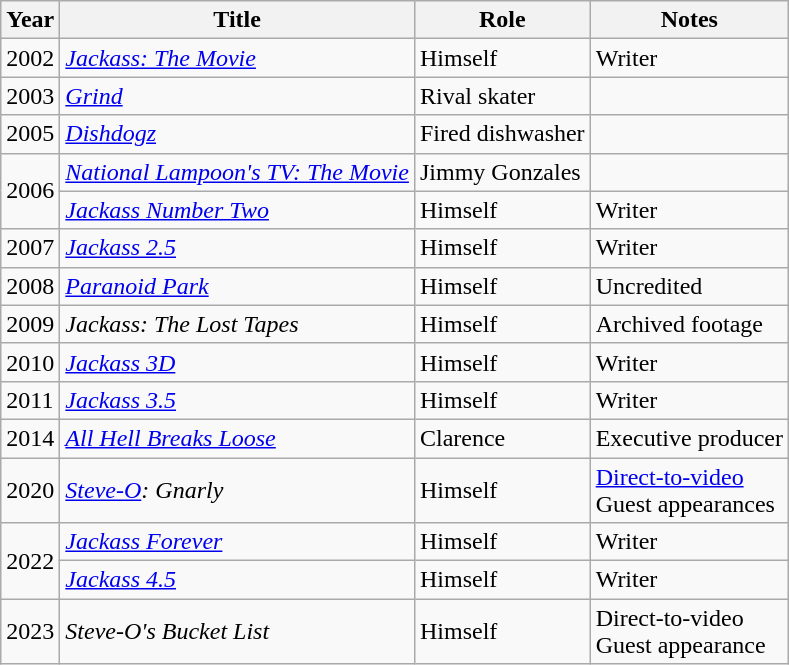<table class="wikitable sortable">
<tr>
<th>Year</th>
<th>Title</th>
<th>Role</th>
<th class="unsortable">Notes</th>
</tr>
<tr>
<td>2002</td>
<td><em><a href='#'>Jackass: The Movie</a></em></td>
<td>Himself</td>
<td>Writer</td>
</tr>
<tr>
<td>2003</td>
<td><em><a href='#'>Grind</a></em></td>
<td>Rival skater</td>
<td></td>
</tr>
<tr>
<td>2005</td>
<td><em><a href='#'>Dishdogz</a></em></td>
<td>Fired dishwasher</td>
<td></td>
</tr>
<tr>
<td rowspan="2">2006</td>
<td><em><a href='#'>National Lampoon's TV: The Movie</a></em></td>
<td>Jimmy Gonzales</td>
<td></td>
</tr>
<tr>
<td><em><a href='#'>Jackass Number Two</a></em></td>
<td>Himself</td>
<td>Writer</td>
</tr>
<tr>
<td>2007</td>
<td><em><a href='#'>Jackass 2.5</a></em></td>
<td>Himself</td>
<td>Writer</td>
</tr>
<tr>
<td>2008</td>
<td><em><a href='#'>Paranoid Park</a></em></td>
<td>Himself</td>
<td>Uncredited</td>
</tr>
<tr>
<td>2009</td>
<td><em>Jackass: The Lost Tapes</em></td>
<td>Himself</td>
<td>Archived footage</td>
</tr>
<tr>
<td>2010</td>
<td><em><a href='#'>Jackass 3D</a></em></td>
<td>Himself</td>
<td>Writer</td>
</tr>
<tr>
<td>2011</td>
<td><em><a href='#'>Jackass 3.5</a></em></td>
<td>Himself</td>
<td>Writer</td>
</tr>
<tr>
<td>2014</td>
<td><a href='#'><em>All Hell Breaks Loose</em></a></td>
<td>Clarence</td>
<td>Executive producer</td>
</tr>
<tr>
<td>2020</td>
<td><em><a href='#'>Steve-O</a>: Gnarly</em></td>
<td>Himself</td>
<td><a href='#'>Direct-to-video</a><br>Guest appearances</td>
</tr>
<tr>
<td rowspan="2">2022</td>
<td><em><a href='#'>Jackass Forever</a></em></td>
<td>Himself</td>
<td>Writer</td>
</tr>
<tr>
<td><em><a href='#'>Jackass 4.5</a></em></td>
<td>Himself</td>
<td>Writer</td>
</tr>
<tr>
<td>2023</td>
<td><em>Steve-O's Bucket List</em></td>
<td>Himself</td>
<td>Direct-to-video<br>Guest appearance</td>
</tr>
</table>
